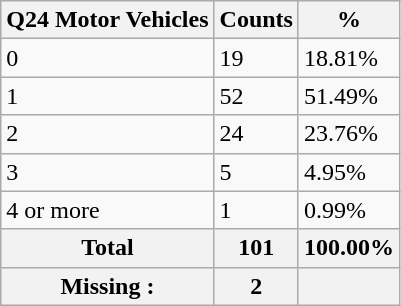<table class="wikitable sortable">
<tr>
<th>Q24 Motor Vehicles</th>
<th>Counts</th>
<th>%</th>
</tr>
<tr>
<td>0</td>
<td>19</td>
<td>18.81%</td>
</tr>
<tr>
<td>1</td>
<td>52</td>
<td>51.49%</td>
</tr>
<tr>
<td>2</td>
<td>24</td>
<td>23.76%</td>
</tr>
<tr>
<td>3</td>
<td>5</td>
<td>4.95%</td>
</tr>
<tr>
<td>4 or more</td>
<td>1</td>
<td>0.99%</td>
</tr>
<tr>
<th>Total</th>
<th>101</th>
<th>100.00%</th>
</tr>
<tr>
<th>Missing :</th>
<th>2</th>
<th></th>
</tr>
</table>
